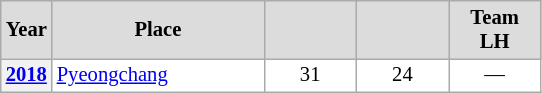<table class="wikitable plainrowheaders" style="background:#fff; font-size:86%; line-height:16px; border:gray solid 1px; border-collapse:collapse;">
<tr style="background:#ccc; text-align:center;">
<th scope="col" style="background:#dcdcdc; width:25px;">Year</th>
<th scope="col" style="background:#dcdcdc; width:135px;">Place</th>
<th scope="col" style="background:#dcdcdc; width:55px;"></th>
<th scope="col" style="background:#dcdcdc; width:55px;"></th>
<th scope="col" style="background:#dcdcdc; width:55px;">Team LH</th>
</tr>
<tr>
<th scope=row align=center><a href='#'>2018</a></th>
<td align=left> <a href='#'>Pyeongchang</a></td>
<td align=center>31</td>
<td align=center>24</td>
<td align=center>—</td>
</tr>
</table>
